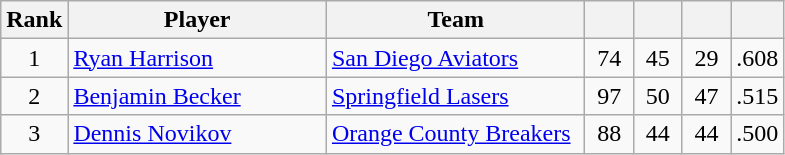<table class="wikitable" style="text-align:left">
<tr>
<th width="25px">Rank</th>
<th width="165px">Player</th>
<th width="165px">Team</th>
<th width="25px"></th>
<th width="25px"></th>
<th width="25px"></th>
<th width="25px"></th>
</tr>
<tr>
<td style="text-align:center">1</td>
<td><a href='#'>Ryan Harrison</a></td>
<td><a href='#'>San Diego Aviators</a></td>
<td style="text-align:center">74</td>
<td style="text-align:center">45</td>
<td style="text-align:center">29</td>
<td style="text-align:center">.608</td>
</tr>
<tr>
<td style="text-align:center">2</td>
<td><a href='#'>Benjamin Becker</a></td>
<td><a href='#'>Springfield Lasers</a></td>
<td style="text-align:center">97</td>
<td style="text-align:center">50</td>
<td style="text-align:center">47</td>
<td style="text-align:center">.515</td>
</tr>
<tr>
<td style="text-align:center">3</td>
<td><a href='#'>Dennis Novikov</a></td>
<td><a href='#'>Orange County Breakers</a></td>
<td style="text-align:center">88</td>
<td style="text-align:center">44</td>
<td style="text-align:center">44</td>
<td style="text-align:center">.500</td>
</tr>
</table>
